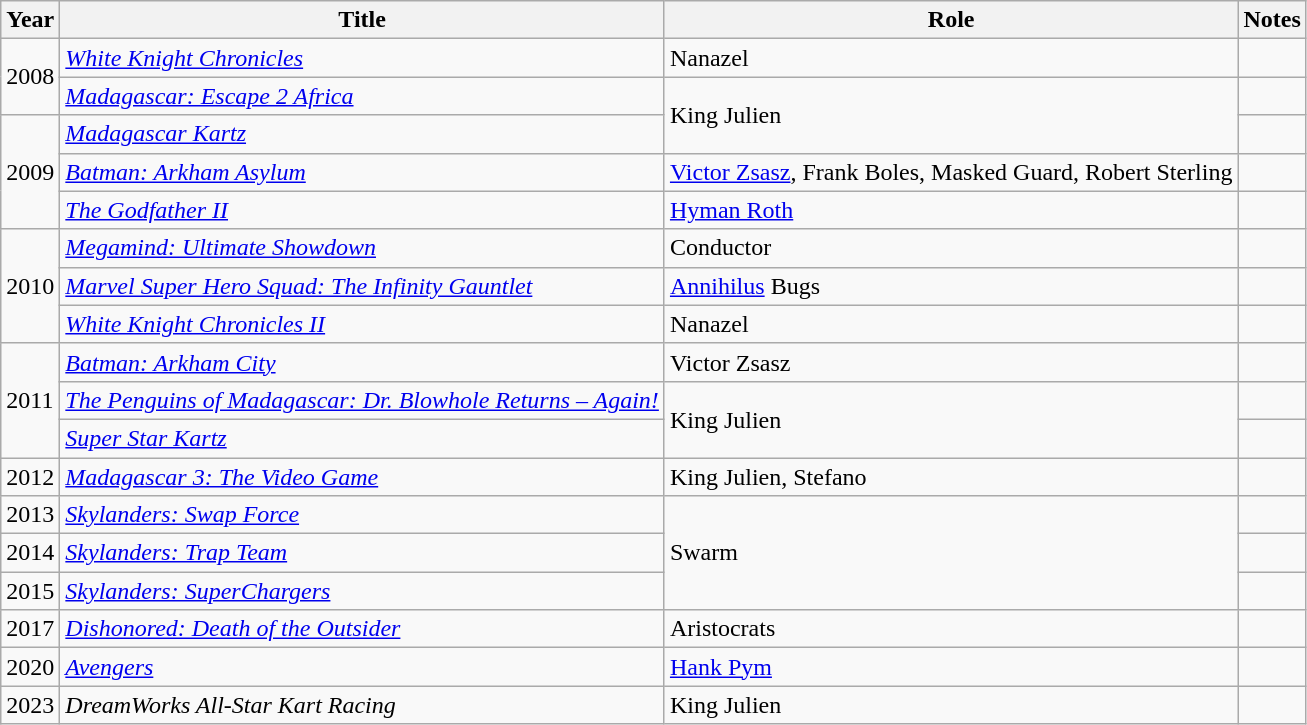<table class="wikitable sortable">
<tr>
<th>Year</th>
<th>Title</th>
<th>Role</th>
<th>Notes</th>
</tr>
<tr>
<td rowspan="2">2008</td>
<td><em><a href='#'>White Knight Chronicles</a></em></td>
<td>Nanazel</td>
<td></td>
</tr>
<tr>
<td><em><a href='#'>Madagascar: Escape 2 Africa</a></em></td>
<td rowspan="2">King Julien</td>
<td></td>
</tr>
<tr>
<td rowspan="3">2009</td>
<td><em><a href='#'>Madagascar Kartz</a></em></td>
<td></td>
</tr>
<tr>
<td><em><a href='#'>Batman: Arkham Asylum</a></em></td>
<td><a href='#'>Victor Zsasz</a>, Frank Boles, Masked Guard, Robert Sterling</td>
<td></td>
</tr>
<tr>
<td><em><a href='#'>The Godfather II</a></em></td>
<td><a href='#'>Hyman Roth</a></td>
<td></td>
</tr>
<tr>
<td rowspan="3">2010</td>
<td><em><a href='#'>Megamind: Ultimate Showdown</a></em></td>
<td>Conductor</td>
<td></td>
</tr>
<tr>
<td><em><a href='#'>Marvel Super Hero Squad: The Infinity Gauntlet</a></em></td>
<td><a href='#'>Annihilus</a> Bugs</td>
<td></td>
</tr>
<tr>
<td><em><a href='#'>White Knight Chronicles II</a></em></td>
<td>Nanazel</td>
<td></td>
</tr>
<tr>
<td rowspan="3">2011</td>
<td><em><a href='#'>Batman: Arkham City</a></em></td>
<td>Victor Zsasz</td>
<td></td>
</tr>
<tr>
<td><em><a href='#'>The Penguins of Madagascar: Dr. Blowhole Returns – Again!</a></em></td>
<td rowspan="2">King Julien</td>
<td></td>
</tr>
<tr>
<td><em><a href='#'>Super Star Kartz</a></em></td>
<td></td>
</tr>
<tr>
<td>2012</td>
<td><em><a href='#'>Madagascar 3: The Video Game</a></em></td>
<td>King Julien, Stefano</td>
<td></td>
</tr>
<tr>
<td>2013</td>
<td><em><a href='#'>Skylanders: Swap Force</a></em></td>
<td rowspan="3">Swarm</td>
<td></td>
</tr>
<tr>
<td>2014</td>
<td><em><a href='#'>Skylanders: Trap Team</a></em></td>
<td></td>
</tr>
<tr>
<td>2015</td>
<td><em><a href='#'>Skylanders: SuperChargers</a></em></td>
<td></td>
</tr>
<tr>
<td>2017</td>
<td><em><a href='#'>Dishonored: Death of the Outsider</a></em></td>
<td>Aristocrats</td>
<td></td>
</tr>
<tr>
<td>2020</td>
<td><em><a href='#'>Avengers</a></em></td>
<td><a href='#'>Hank Pym</a></td>
<td></td>
</tr>
<tr>
<td>2023</td>
<td><em>DreamWorks All-Star Kart Racing</em></td>
<td>King Julien</td>
<td></td>
</tr>
</table>
